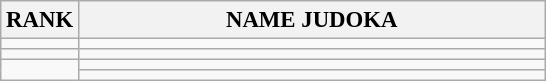<table class="wikitable" style="font-size:95%;">
<tr>
<th>RANK</th>
<th align="left" style="width: 20em">NAME JUDOKA</th>
</tr>
<tr>
<td align="center"></td>
<td></td>
</tr>
<tr>
<td align="center"></td>
<td></td>
</tr>
<tr>
<td rowspan=2 align="center"></td>
<td></td>
</tr>
<tr>
<td></td>
</tr>
</table>
